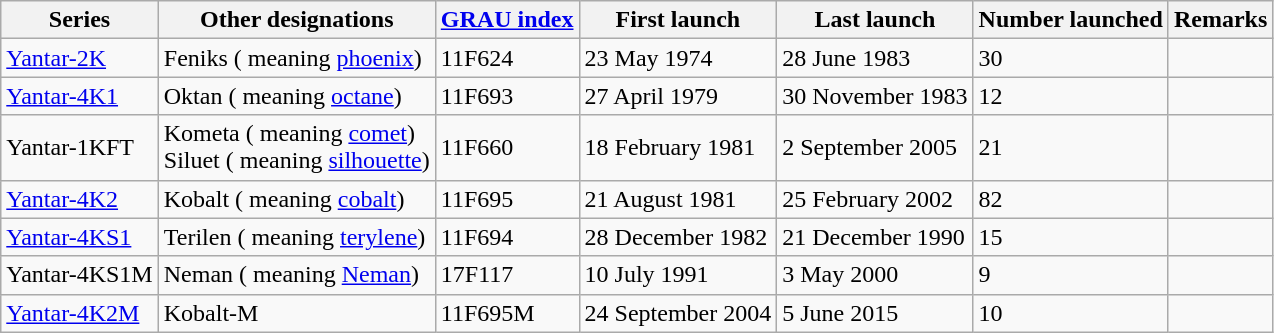<table class="wikitable" border="1">
<tr>
<th>Series</th>
<th>Other designations</th>
<th><a href='#'>GRAU index</a></th>
<th>First launch</th>
<th>Last launch</th>
<th>Number launched</th>
<th>Remarks</th>
</tr>
<tr>
<td><a href='#'>Yantar-2K</a></td>
<td>Feniks ( meaning <a href='#'>phoenix</a>) </td>
<td>11F624</td>
<td>23 May 1974</td>
<td>28 June 1983</td>
<td>30</td>
<td></td>
</tr>
<tr>
<td><a href='#'>Yantar-4K1</a></td>
<td>Oktan ( meaning <a href='#'>octane</a>) </td>
<td>11F693</td>
<td>27 April 1979</td>
<td>30 November 1983</td>
<td>12</td>
<td></td>
</tr>
<tr>
<td>Yantar-1KFT</td>
<td>Kometa ( meaning <a href='#'>comet</a>) <br> Siluet ( meaning <a href='#'>silhouette</a>) </td>
<td>11F660</td>
<td>18 February 1981</td>
<td>2 September 2005</td>
<td>21</td>
<td></td>
</tr>
<tr>
<td><a href='#'>Yantar-4K2</a></td>
<td>Kobalt ( meaning <a href='#'>cobalt</a>) </td>
<td>11F695</td>
<td>21 August 1981</td>
<td>25 February 2002</td>
<td>82</td>
<td></td>
</tr>
<tr>
<td><a href='#'>Yantar-4KS1</a></td>
<td>Terilen ( meaning <a href='#'>terylene</a>) </td>
<td>11F694</td>
<td>28 December 1982</td>
<td>21 December 1990</td>
<td>15</td>
<td></td>
</tr>
<tr>
<td>Yantar-4KS1M</td>
<td>Neman ( meaning <a href='#'>Neman</a>) </td>
<td>17F117</td>
<td>10 July 1991</td>
<td>3 May 2000</td>
<td>9</td>
<td></td>
</tr>
<tr>
<td><a href='#'>Yantar-4K2M</a></td>
<td>Kobalt-M </td>
<td>11F695M</td>
<td>24 September 2004</td>
<td>5 June 2015</td>
<td>10</td>
<td></td>
</tr>
</table>
